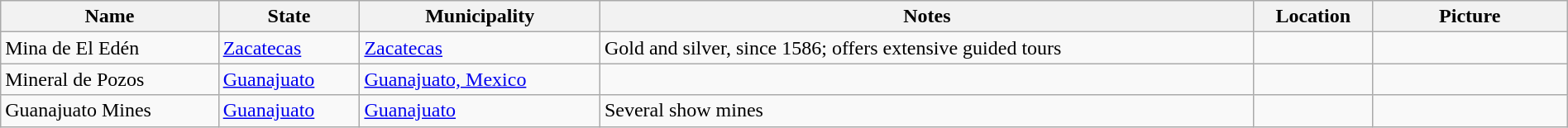<table class="wikitable sortable" style="width:100%">
<tr>
<th>Name</th>
<th>State</th>
<th>Municipality</th>
<th class="unsortable">Notes</th>
<th class="unsortable">Location</th>
<th class="unsortable" style="width:150px">Picture</th>
</tr>
<tr>
<td>Mina de El Edén</td>
<td><a href='#'>Zacatecas</a></td>
<td><a href='#'>Zacatecas</a></td>
<td>Gold and silver, since 1586; offers extensive guided tours</td>
<td></td>
<td></td>
</tr>
<tr>
<td>Mineral de Pozos</td>
<td><a href='#'>Guanajuato</a></td>
<td><a href='#'>Guanajuato, Mexico</a></td>
<td></td>
<td></td>
<td></td>
</tr>
<tr>
<td>Guanajuato Mines</td>
<td><a href='#'>Guanajuato</a></td>
<td><a href='#'>Guanajuato</a></td>
<td>Several show mines</td>
<td></td>
<td></td>
</tr>
</table>
